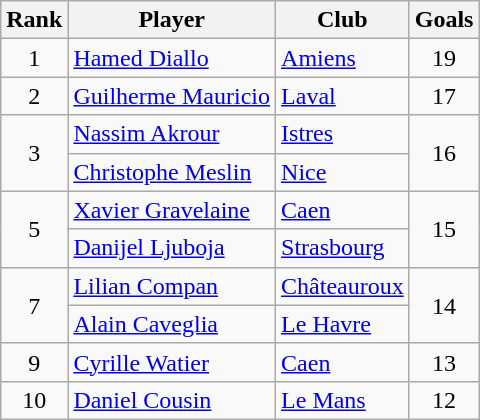<table class="wikitable" style="text-align:center">
<tr>
<th>Rank</th>
<th>Player</th>
<th>Club</th>
<th>Goals</th>
</tr>
<tr>
<td>1</td>
<td align="left"> <a href='#'>Hamed Diallo</a></td>
<td align="left"><a href='#'>Amiens</a></td>
<td>19</td>
</tr>
<tr>
<td>2</td>
<td align="left"> <a href='#'>Guilherme Mauricio</a></td>
<td align="left"><a href='#'>Laval</a></td>
<td>17</td>
</tr>
<tr>
<td rowspan="2">3</td>
<td align="left"> <a href='#'>Nassim Akrour</a></td>
<td align="left"><a href='#'>Istres</a></td>
<td rowspan="2">16</td>
</tr>
<tr>
<td align="left"> <a href='#'>Christophe Meslin</a></td>
<td align="left"><a href='#'>Nice</a></td>
</tr>
<tr>
<td rowspan="2">5</td>
<td align="left"> <a href='#'>Xavier Gravelaine</a></td>
<td align="left"><a href='#'>Caen</a></td>
<td rowspan="2">15</td>
</tr>
<tr>
<td align="left"> <a href='#'>Danijel Ljuboja</a></td>
<td align="left"><a href='#'>Strasbourg</a></td>
</tr>
<tr>
<td rowspan="2">7</td>
<td align="left"> <a href='#'>Lilian Compan</a></td>
<td align="left"><a href='#'>Châteauroux</a></td>
<td rowspan="2">14</td>
</tr>
<tr>
<td align="left"> <a href='#'>Alain Caveglia</a></td>
<td align="left"><a href='#'>Le Havre</a></td>
</tr>
<tr>
<td>9</td>
<td align="left"> <a href='#'>Cyrille Watier</a></td>
<td align="left"><a href='#'>Caen</a></td>
<td>13</td>
</tr>
<tr>
<td>10</td>
<td align="left"> <a href='#'>Daniel Cousin</a></td>
<td align="left"><a href='#'>Le Mans</a></td>
<td>12</td>
</tr>
</table>
